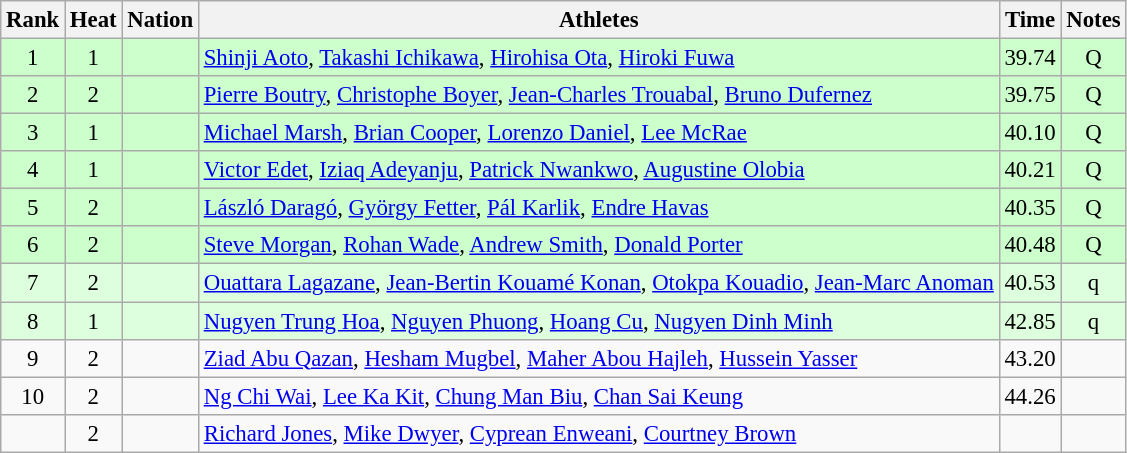<table class="wikitable sortable" style="text-align:center;font-size:95%">
<tr>
<th>Rank</th>
<th>Heat</th>
<th>Nation</th>
<th>Athletes</th>
<th>Time</th>
<th>Notes</th>
</tr>
<tr bgcolor=ccffcc>
<td>1</td>
<td>1</td>
<td align=left></td>
<td align=left><a href='#'>Shinji Aoto</a>, <a href='#'>Takashi Ichikawa</a>, <a href='#'>Hirohisa Ota</a>, <a href='#'>Hiroki Fuwa</a></td>
<td>39.74</td>
<td>Q</td>
</tr>
<tr bgcolor=ccffcc>
<td>2</td>
<td>2</td>
<td align=left></td>
<td align=left><a href='#'>Pierre Boutry</a>, <a href='#'>Christophe Boyer</a>, <a href='#'>Jean-Charles Trouabal</a>, <a href='#'>Bruno Dufernez</a></td>
<td>39.75</td>
<td>Q</td>
</tr>
<tr bgcolor=ccffcc>
<td>3</td>
<td>1</td>
<td align=left></td>
<td align=left><a href='#'>Michael Marsh</a>, <a href='#'>Brian Cooper</a>, <a href='#'>Lorenzo Daniel</a>, <a href='#'>Lee McRae</a></td>
<td>40.10</td>
<td>Q</td>
</tr>
<tr bgcolor=ccffcc>
<td>4</td>
<td>1</td>
<td align=left></td>
<td align=left><a href='#'>Victor Edet</a>, <a href='#'>Iziaq Adeyanju</a>, <a href='#'>Patrick Nwankwo</a>, <a href='#'>Augustine Olobia</a></td>
<td>40.21</td>
<td>Q</td>
</tr>
<tr bgcolor=ccffcc>
<td>5</td>
<td>2</td>
<td align=left></td>
<td align=left><a href='#'>László Daragó</a>, <a href='#'>György Fetter</a>, <a href='#'>Pál Karlik</a>, <a href='#'>Endre Havas</a></td>
<td>40.35</td>
<td>Q</td>
</tr>
<tr bgcolor=ccffcc>
<td>6</td>
<td>2</td>
<td align=left></td>
<td align=left><a href='#'>Steve Morgan</a>, <a href='#'>Rohan Wade</a>, <a href='#'>Andrew Smith</a>, <a href='#'>Donald Porter</a></td>
<td>40.48</td>
<td>Q</td>
</tr>
<tr bgcolor=ddffdd>
<td>7</td>
<td>2</td>
<td align=left></td>
<td align=left><a href='#'>Ouattara Lagazane</a>, <a href='#'>Jean-Bertin Kouamé Konan</a>, <a href='#'>Otokpa Kouadio</a>, <a href='#'>Jean-Marc Anoman</a></td>
<td>40.53</td>
<td>q</td>
</tr>
<tr bgcolor=ddffdd>
<td>8</td>
<td>1</td>
<td align=left></td>
<td align=left><a href='#'>Nugyen Trung Hoa</a>, <a href='#'>Nguyen Phuong</a>, <a href='#'>Hoang Cu</a>, <a href='#'>Nugyen Dinh Minh</a></td>
<td>42.85</td>
<td>q</td>
</tr>
<tr>
<td>9</td>
<td>2</td>
<td align=left></td>
<td align=left><a href='#'>Ziad Abu Qazan</a>, <a href='#'>Hesham Mugbel</a>, <a href='#'>Maher Abou Hajleh</a>, <a href='#'>Hussein Yasser</a></td>
<td>43.20</td>
<td></td>
</tr>
<tr>
<td>10</td>
<td>2</td>
<td align=left></td>
<td align=left><a href='#'>Ng Chi Wai</a>, <a href='#'>Lee Ka Kit</a>, <a href='#'>Chung Man Biu</a>, <a href='#'>Chan Sai Keung</a></td>
<td>44.26</td>
<td></td>
</tr>
<tr>
<td></td>
<td>2</td>
<td align=left></td>
<td align=left><a href='#'>Richard Jones</a>, <a href='#'>Mike Dwyer</a>, <a href='#'>Cyprean Enweani</a>, <a href='#'>Courtney Brown</a></td>
<td></td>
<td></td>
</tr>
</table>
